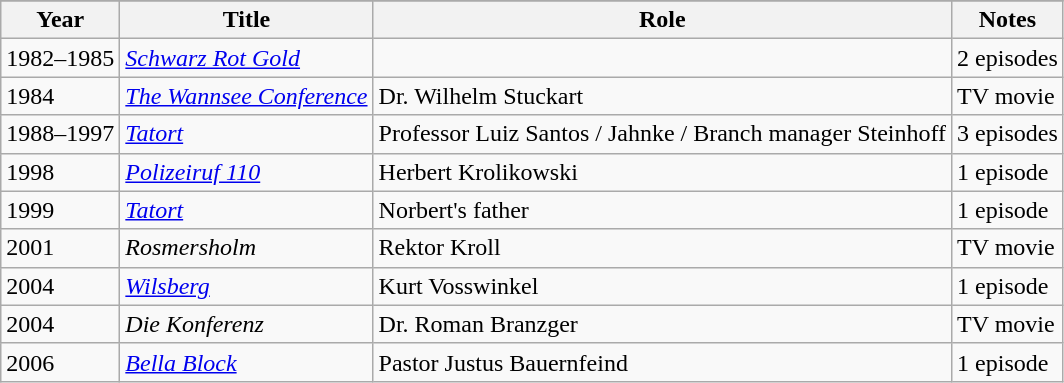<table class="wikitable sortable">
<tr>
</tr>
<tr>
<th>Year</th>
<th>Title</th>
<th>Role</th>
<th class="unsortable">Notes</th>
</tr>
<tr>
<td>1982–1985</td>
<td><em><a href='#'>Schwarz Rot Gold</a></em></td>
<td></td>
<td>2 episodes</td>
</tr>
<tr>
<td>1984</td>
<td><em><a href='#'>The Wannsee Conference</a></em></td>
<td>Dr. Wilhelm Stuckart</td>
<td>TV movie</td>
</tr>
<tr>
<td>1988–1997</td>
<td><em><a href='#'>Tatort</a></em></td>
<td>Professor Luiz Santos / Jahnke / Branch manager Steinhoff</td>
<td>3 episodes</td>
</tr>
<tr>
<td>1998</td>
<td><em><a href='#'>Polizeiruf 110</a></em></td>
<td>Herbert Krolikowski</td>
<td>1 episode</td>
</tr>
<tr>
<td>1999</td>
<td><em><a href='#'>Tatort</a></em></td>
<td>Norbert's father</td>
<td>1 episode</td>
</tr>
<tr>
<td>2001</td>
<td><em>Rosmersholm</em></td>
<td>Rektor Kroll</td>
<td>TV movie</td>
</tr>
<tr>
<td>2004</td>
<td><em><a href='#'>Wilsberg</a></em></td>
<td>Kurt Vosswinkel</td>
<td>1 episode</td>
</tr>
<tr>
<td>2004</td>
<td><em>Die Konferenz</em></td>
<td>Dr. Roman Branzger</td>
<td>TV movie</td>
</tr>
<tr>
<td>2006</td>
<td><em><a href='#'>Bella Block</a></em></td>
<td>Pastor Justus Bauernfeind</td>
<td>1 episode</td>
</tr>
</table>
